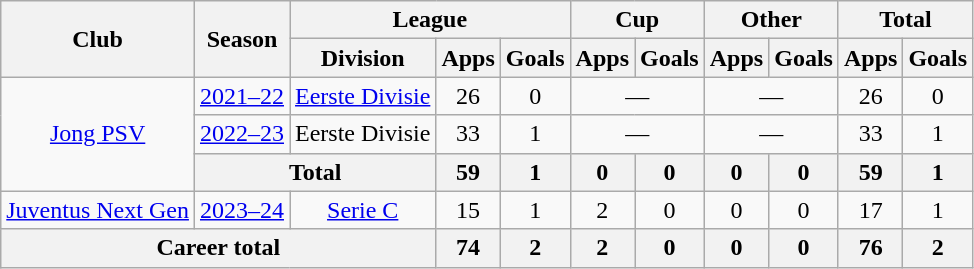<table class="wikitable" style="text-align:center">
<tr>
<th rowspan="2">Club</th>
<th rowspan="2">Season</th>
<th colspan="3">League</th>
<th colspan="2">Cup</th>
<th colspan="2">Other</th>
<th colspan="2">Total</th>
</tr>
<tr>
<th>Division</th>
<th>Apps</th>
<th>Goals</th>
<th>Apps</th>
<th>Goals</th>
<th>Apps</th>
<th>Goals</th>
<th>Apps</th>
<th>Goals</th>
</tr>
<tr>
<td rowspan="3"><a href='#'>Jong PSV</a></td>
<td><a href='#'>2021–22</a></td>
<td><a href='#'>Eerste Divisie</a></td>
<td>26</td>
<td>0</td>
<td colspan="2">—</td>
<td colspan="2">—</td>
<td>26</td>
<td>0</td>
</tr>
<tr>
<td><a href='#'>2022–23</a></td>
<td>Eerste Divisie</td>
<td>33</td>
<td>1</td>
<td colspan="2">—</td>
<td colspan="2">—</td>
<td>33</td>
<td>1</td>
</tr>
<tr>
<th colspan="2">Total</th>
<th>59</th>
<th>1</th>
<th>0</th>
<th>0</th>
<th>0</th>
<th>0</th>
<th>59</th>
<th>1</th>
</tr>
<tr>
<td><a href='#'>Juventus Next Gen</a></td>
<td><a href='#'>2023–24</a></td>
<td><a href='#'>Serie C</a></td>
<td>15</td>
<td>1</td>
<td>2</td>
<td>0</td>
<td>0</td>
<td>0</td>
<td>17</td>
<td>1</td>
</tr>
<tr>
<th colspan="3">Career total</th>
<th>74</th>
<th>2</th>
<th>2</th>
<th>0</th>
<th>0</th>
<th>0</th>
<th>76</th>
<th>2</th>
</tr>
</table>
